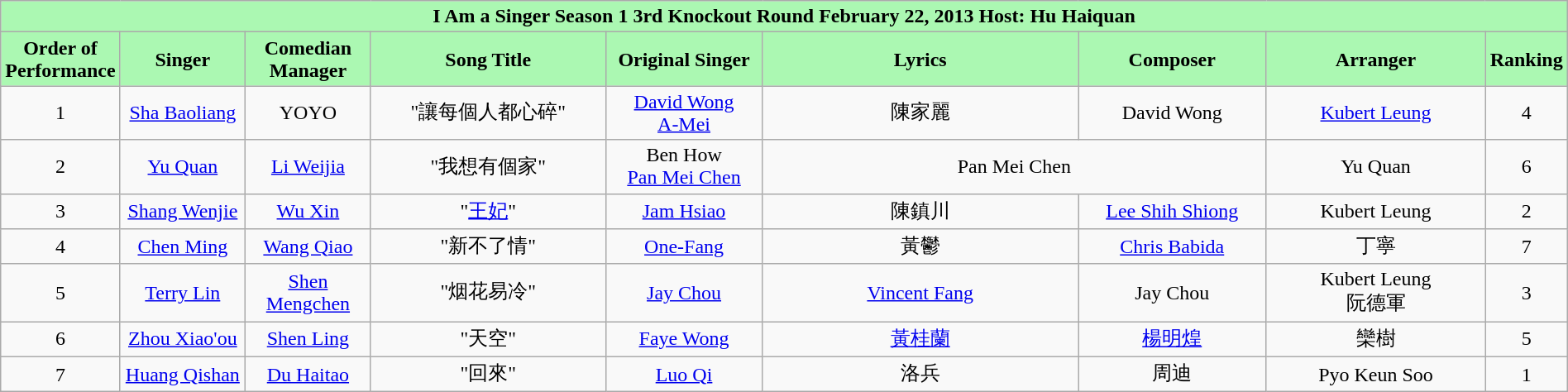<table class="wikitable sortable mw-collapsible" width="100%" style="text-align:center">
<tr align=center style="background:#ABF8B2">
<td colspan="9"><div><strong>I Am a Singer Season 1 3rd Knockout Round February 22, 2013 Host: Hu Haiquan</strong></div></td>
</tr>
<tr align=center style="background:#ABF8B2">
<td style="width:7%"><strong>Order of Performance</strong></td>
<td style="width:8%"><strong>Singer</strong></td>
<td style="width:8%"><strong>Comedian Manager</strong></td>
<td style="width:15%"><strong>Song Title</strong></td>
<td style="width:10%"><strong>Original Singer</strong></td>
<td style=width:10%"><strong>Lyrics</strong></td>
<td style="width:12%"><strong>Composer</strong></td>
<td style="width:14%"><strong>Arranger</strong></td>
<td style="width:5%"><strong>Ranking</strong></td>
</tr>
<tr>
<td>1</td>
<td><a href='#'>Sha Baoliang</a></td>
<td>YOYO</td>
<td>"讓每個人都心碎"</td>
<td><a href='#'>David Wong</a><br><a href='#'>A-Mei</a></td>
<td>陳家麗</td>
<td>David Wong</td>
<td><a href='#'>Kubert Leung</a></td>
<td>4</td>
</tr>
<tr>
<td>2</td>
<td><a href='#'>Yu Quan</a></td>
<td><a href='#'>Li Weijia</a></td>
<td>"我想有個家"</td>
<td>Ben How<br><a href='#'>Pan Mei Chen</a></td>
<td colspan="2">Pan Mei Chen</td>
<td>Yu Quan</td>
<td>6</td>
</tr>
<tr>
<td>3</td>
<td><a href='#'>Shang Wenjie</a></td>
<td><a href='#'>Wu Xin</a></td>
<td>"<a href='#'>王妃</a>"</td>
<td><a href='#'>Jam Hsiao</a></td>
<td>陳鎮川</td>
<td><a href='#'>Lee Shih Shiong</a></td>
<td>Kubert Leung</td>
<td>2</td>
</tr>
<tr>
<td>4</td>
<td><a href='#'>Chen Ming</a></td>
<td><a href='#'>Wang Qiao</a></td>
<td>"新不了情"</td>
<td><a href='#'>One-Fang</a></td>
<td>黃鬱</td>
<td><a href='#'>Chris Babida</a></td>
<td>丁寧</td>
<td>7</td>
</tr>
<tr>
<td>5</td>
<td><a href='#'>Terry Lin</a></td>
<td><a href='#'>Shen Mengchen</a></td>
<td>"烟花易冷"</td>
<td><a href='#'>Jay Chou</a></td>
<td><a href='#'>Vincent Fang</a></td>
<td>Jay Chou</td>
<td>Kubert Leung<br>阮德軍</td>
<td>3</td>
</tr>
<tr>
<td>6</td>
<td><a href='#'>Zhou Xiao'ou</a></td>
<td><a href='#'>Shen Ling</a></td>
<td>"天空"</td>
<td><a href='#'>Faye Wong</a></td>
<td><a href='#'>黃桂蘭</a></td>
<td><a href='#'>楊明煌</a></td>
<td>欒樹</td>
<td>5</td>
</tr>
<tr>
<td>7</td>
<td><a href='#'>Huang Qishan</a></td>
<td><a href='#'>Du Haitao</a></td>
<td>"回來"</td>
<td><a href='#'>Luo Qi</a></td>
<td>洛兵</td>
<td>周迪</td>
<td>Pyo Keun Soo</td>
<td>1</td>
</tr>
</table>
